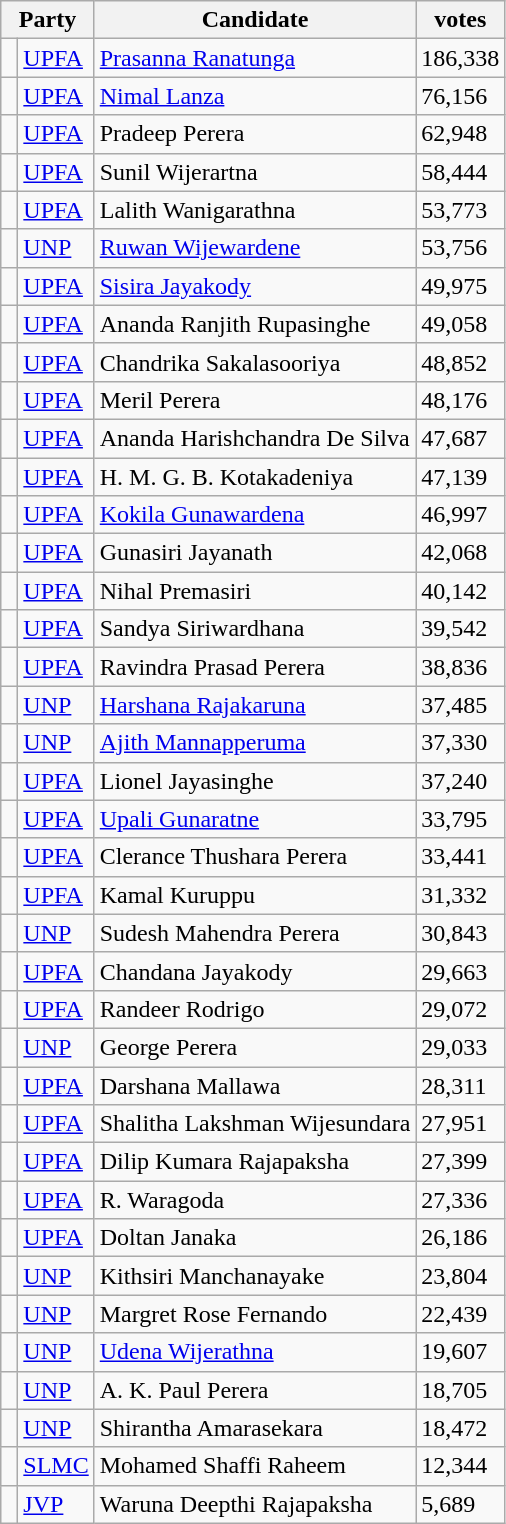<table class="wikitable sortable mw-collapsible">
<tr>
<th colspan="2">Party</th>
<th>Candidate</th>
<th>votes</th>
</tr>
<tr>
<td bgcolor=> </td>
<td align=left><a href='#'>UPFA</a></td>
<td><a href='#'>Prasanna Ranatunga</a></td>
<td>186,338</td>
</tr>
<tr>
<td bgcolor=> </td>
<td align=left><a href='#'>UPFA</a></td>
<td><a href='#'>Nimal Lanza</a></td>
<td>76,156</td>
</tr>
<tr>
<td bgcolor=> </td>
<td align=left><a href='#'>UPFA</a></td>
<td>Pradeep Perera</td>
<td>62,948</td>
</tr>
<tr>
<td bgcolor=> </td>
<td align=left><a href='#'>UPFA</a></td>
<td>Sunil Wijerartna</td>
<td>58,444</td>
</tr>
<tr>
<td bgcolor=> </td>
<td align=left><a href='#'>UPFA</a></td>
<td>Lalith Wanigarathna</td>
<td>53,773</td>
</tr>
<tr>
<td bgcolor=> </td>
<td align=left><a href='#'>UNP</a></td>
<td><a href='#'>Ruwan Wijewardene</a></td>
<td>53,756</td>
</tr>
<tr>
<td bgcolor=> </td>
<td align=left><a href='#'>UPFA</a></td>
<td><a href='#'>Sisira Jayakody</a></td>
<td>49,975</td>
</tr>
<tr>
<td bgcolor=> </td>
<td align=left><a href='#'>UPFA</a></td>
<td>Ananda Ranjith Rupasinghe</td>
<td>49,058</td>
</tr>
<tr>
<td bgcolor=> </td>
<td align=left><a href='#'>UPFA</a></td>
<td>Chandrika Sakalasooriya</td>
<td>48,852</td>
</tr>
<tr>
<td bgcolor=> </td>
<td align=left><a href='#'>UPFA</a></td>
<td>Meril Perera</td>
<td>48,176</td>
</tr>
<tr>
<td bgcolor=> </td>
<td align=left><a href='#'>UPFA</a></td>
<td>Ananda Harishchandra De Silva</td>
<td>47,687</td>
</tr>
<tr>
<td bgcolor=> </td>
<td align=left><a href='#'>UPFA</a></td>
<td>H. M. G. B. Kotakadeniya</td>
<td>47,139</td>
</tr>
<tr>
<td bgcolor=> </td>
<td align=left><a href='#'>UPFA</a></td>
<td><a href='#'>Kokila Gunawardena</a></td>
<td>46,997</td>
</tr>
<tr>
<td bgcolor=> </td>
<td align=left><a href='#'>UPFA</a></td>
<td>Gunasiri Jayanath</td>
<td>42,068</td>
</tr>
<tr>
<td bgcolor=> </td>
<td align=left><a href='#'>UPFA</a></td>
<td>Nihal Premasiri</td>
<td>40,142</td>
</tr>
<tr>
<td bgcolor=> </td>
<td align=left><a href='#'>UPFA</a></td>
<td>Sandya Siriwardhana</td>
<td>39,542</td>
</tr>
<tr>
<td bgcolor=> </td>
<td align=left><a href='#'>UPFA</a></td>
<td>Ravindra Prasad Perera</td>
<td>38,836</td>
</tr>
<tr>
<td bgcolor=> </td>
<td align=left><a href='#'>UNP</a></td>
<td><a href='#'>Harshana Rajakaruna</a></td>
<td>37,485</td>
</tr>
<tr>
<td bgcolor=> </td>
<td align=left><a href='#'>UNP</a></td>
<td><a href='#'>Ajith Mannapperuma</a></td>
<td>37,330</td>
</tr>
<tr>
<td bgcolor=> </td>
<td align=left><a href='#'>UPFA</a></td>
<td>Lionel Jayasinghe</td>
<td>37,240</td>
</tr>
<tr>
<td bgcolor=> </td>
<td align=left><a href='#'>UPFA</a></td>
<td><a href='#'>Upali Gunaratne</a></td>
<td>33,795</td>
</tr>
<tr>
<td bgcolor=> </td>
<td align=left><a href='#'>UPFA</a></td>
<td>Clerance Thushara Perera</td>
<td>33,441</td>
</tr>
<tr>
<td bgcolor=> </td>
<td align=left><a href='#'>UPFA</a></td>
<td>Kamal Kuruppu</td>
<td>31,332</td>
</tr>
<tr>
<td bgcolor=> </td>
<td align=left><a href='#'>UNP</a></td>
<td>Sudesh Mahendra Perera</td>
<td>30,843</td>
</tr>
<tr>
<td bgcolor=> </td>
<td align=left><a href='#'>UPFA</a></td>
<td>Chandana Jayakody</td>
<td>29,663</td>
</tr>
<tr>
<td bgcolor=> </td>
<td align=left><a href='#'>UPFA</a></td>
<td>Randeer Rodrigo</td>
<td>29,072</td>
</tr>
<tr>
<td bgcolor=> </td>
<td align=left><a href='#'>UNP</a></td>
<td>George Perera</td>
<td>29,033</td>
</tr>
<tr>
<td bgcolor=> </td>
<td align=left><a href='#'>UPFA</a></td>
<td>Darshana Mallawa</td>
<td>28,311</td>
</tr>
<tr>
<td bgcolor=> </td>
<td align=left><a href='#'>UPFA</a></td>
<td>Shalitha Lakshman Wijesundara</td>
<td>27,951</td>
</tr>
<tr>
<td bgcolor=> </td>
<td align=left><a href='#'>UPFA</a></td>
<td>Dilip Kumara Rajapaksha</td>
<td>27,399</td>
</tr>
<tr>
<td bgcolor=> </td>
<td align=left><a href='#'>UPFA</a></td>
<td>R. Waragoda</td>
<td>27,336</td>
</tr>
<tr>
<td bgcolor=> </td>
<td align=left><a href='#'>UPFA</a></td>
<td>Doltan Janaka</td>
<td>26,186</td>
</tr>
<tr>
<td bgcolor=> </td>
<td align=left><a href='#'>UNP</a></td>
<td>Kithsiri Manchanayake</td>
<td>23,804</td>
</tr>
<tr>
<td bgcolor=> </td>
<td align=left><a href='#'>UNP</a></td>
<td>Margret Rose Fernando</td>
<td>22,439</td>
</tr>
<tr>
<td bgcolor=> </td>
<td align=left><a href='#'>UNP</a></td>
<td><a href='#'>Udena Wijerathna</a></td>
<td>19,607</td>
</tr>
<tr>
<td bgcolor=> </td>
<td align=left><a href='#'>UNP</a></td>
<td>A. K. Paul Perera</td>
<td>18,705</td>
</tr>
<tr>
<td bgcolor=> </td>
<td align=left><a href='#'>UNP</a></td>
<td>Shirantha Amarasekara</td>
<td>18,472</td>
</tr>
<tr>
<td bgcolor=> </td>
<td align=left><a href='#'>SLMC</a></td>
<td>Mohamed Shaffi Raheem</td>
<td>12,344</td>
</tr>
<tr>
<td bgcolor=> </td>
<td align=left><a href='#'>JVP</a></td>
<td>Waruna Deepthi Rajapaksha</td>
<td>5,689</td>
</tr>
</table>
